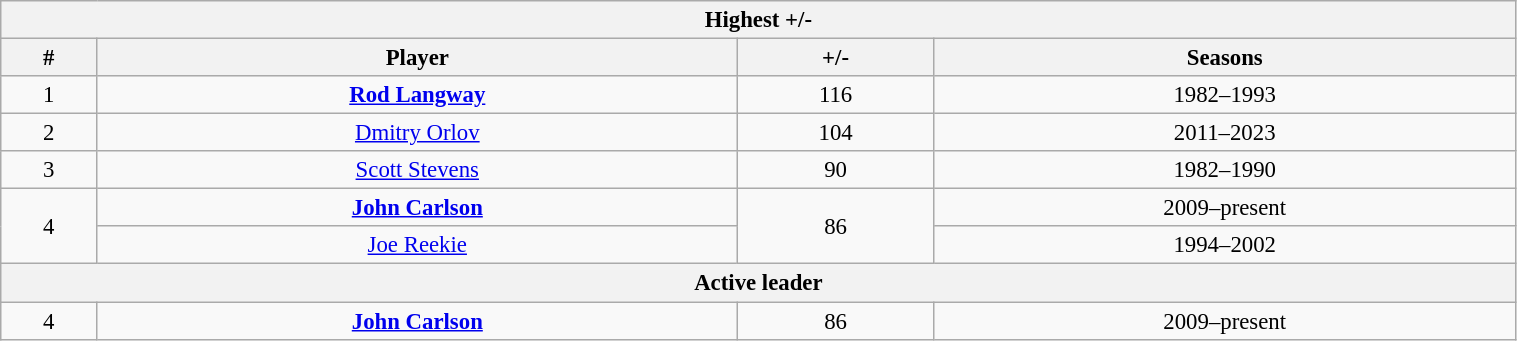<table class="wikitable" style="text-align: center; font-size: 95%" width="80%">
<tr>
<th colspan="4">Highest +/-</th>
</tr>
<tr>
<th>#</th>
<th>Player</th>
<th>+/-</th>
<th>Seasons</th>
</tr>
<tr>
<td>1</td>
<td><strong><a href='#'>Rod Langway</a></strong></td>
<td>116</td>
<td>1982–1993</td>
</tr>
<tr>
<td>2</td>
<td><a href='#'>Dmitry Orlov</a></td>
<td>104</td>
<td>2011–2023</td>
</tr>
<tr>
<td>3</td>
<td><a href='#'>Scott Stevens</a></td>
<td>90</td>
<td>1982–1990</td>
</tr>
<tr>
<td rowspan="2">4</td>
<td><strong><a href='#'>John Carlson</a></strong></td>
<td rowspan="2">86</td>
<td>2009–present</td>
</tr>
<tr>
<td><a href='#'>Joe Reekie</a></td>
<td>1994–2002</td>
</tr>
<tr>
<th colspan="4">Active leader</th>
</tr>
<tr>
<td>4</td>
<td><strong><a href='#'>John Carlson</a></strong></td>
<td>86</td>
<td>2009–present</td>
</tr>
</table>
